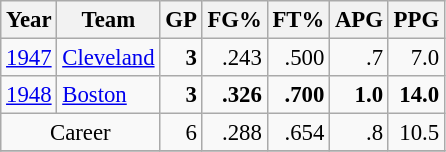<table class="wikitable sortable" style="font-size:95%; text-align:right;">
<tr>
<th>Year</th>
<th>Team</th>
<th>GP</th>
<th>FG%</th>
<th>FT%</th>
<th>APG</th>
<th>PPG</th>
</tr>
<tr>
<td style="text-align:left;"><a href='#'>1947</a></td>
<td style="text-align:left;"><a href='#'>Cleveland</a></td>
<td><strong>3</strong></td>
<td>.243</td>
<td>.500</td>
<td>.7</td>
<td>7.0</td>
</tr>
<tr>
<td style="text-align:left;"><a href='#'>1948</a></td>
<td style="text-align:left;"><a href='#'>Boston</a></td>
<td><strong>3</strong></td>
<td><strong>.326</strong></td>
<td><strong>.700</strong></td>
<td><strong>1.0</strong></td>
<td><strong>14.0</strong></td>
</tr>
<tr>
<td style="text-align:center;" colspan="2">Career</td>
<td>6</td>
<td>.288</td>
<td>.654</td>
<td>.8</td>
<td>10.5</td>
</tr>
<tr>
</tr>
</table>
